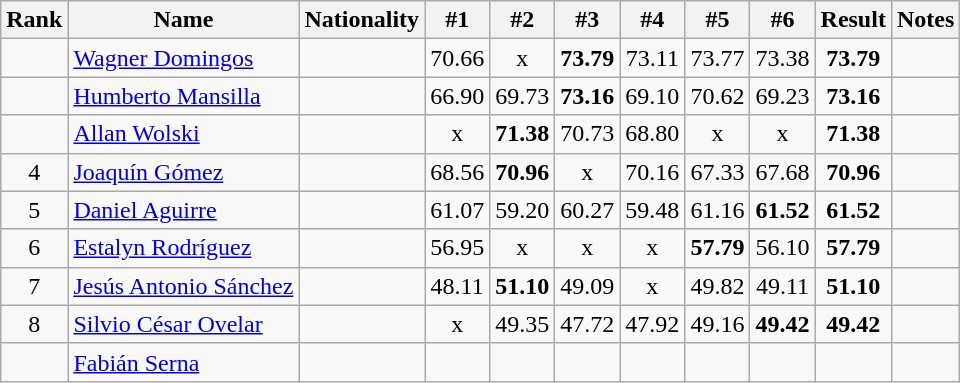<table class="wikitable sortable" style="text-align:center;font-size=95%">
<tr>
<th>Rank</th>
<th>Name</th>
<th>Nationality</th>
<th>#1</th>
<th>#2</th>
<th>#3</th>
<th>#4</th>
<th>#5</th>
<th>#6</th>
<th>Result</th>
<th>Notes</th>
</tr>
<tr>
<td></td>
<td align=left><a href='#'>Wagner Domingos</a></td>
<td align=left></td>
<td>70.66</td>
<td>x</td>
<td><strong>73.79</strong></td>
<td>73.11</td>
<td>73.77</td>
<td>73.38</td>
<td><strong>73.79</strong></td>
<td></td>
</tr>
<tr>
<td></td>
<td align=left><a href='#'>Humberto Mansilla</a></td>
<td align=left></td>
<td>66.90</td>
<td>69.73</td>
<td><strong>73.16</strong></td>
<td>69.10</td>
<td>70.62</td>
<td>69.23</td>
<td><strong>73.16</strong></td>
<td></td>
</tr>
<tr>
<td></td>
<td align=left><a href='#'>Allan Wolski</a></td>
<td align=left></td>
<td>x</td>
<td><strong>71.38</strong></td>
<td>70.73</td>
<td>68.80</td>
<td>x</td>
<td>x</td>
<td><strong>71.38</strong></td>
<td></td>
</tr>
<tr>
<td>4</td>
<td align=left><a href='#'>Joaquín Gómez</a></td>
<td align=left></td>
<td>68.56</td>
<td><strong>70.96</strong></td>
<td>x</td>
<td>70.16</td>
<td>67.33</td>
<td>67.68</td>
<td><strong>70.96</strong></td>
<td></td>
</tr>
<tr>
<td>5</td>
<td align=left><a href='#'>Daniel Aguirre</a></td>
<td align=left></td>
<td>61.07</td>
<td>59.20</td>
<td>60.27</td>
<td>59.48</td>
<td>61.16</td>
<td><strong>61.52</strong></td>
<td><strong>61.52</strong></td>
<td></td>
</tr>
<tr>
<td>6</td>
<td align=left><a href='#'>Estalyn Rodríguez</a></td>
<td align=left></td>
<td>56.95</td>
<td>x</td>
<td>x</td>
<td>x</td>
<td><strong>57.79</strong></td>
<td>56.10</td>
<td><strong>57.79</strong></td>
<td></td>
</tr>
<tr>
<td>7</td>
<td align=left><a href='#'>Jesús Antonio Sánchez</a></td>
<td align=left></td>
<td>48.11</td>
<td><strong>51.10</strong></td>
<td>49.09</td>
<td>x</td>
<td>49.82</td>
<td>49.11</td>
<td><strong>51.10</strong></td>
<td></td>
</tr>
<tr>
<td>8</td>
<td align=left><a href='#'>Silvio César Ovelar</a></td>
<td align=left></td>
<td>x</td>
<td>49.35</td>
<td>47.72</td>
<td>47.92</td>
<td>49.16</td>
<td><strong>49.42</strong></td>
<td><strong>49.42</strong></td>
<td></td>
</tr>
<tr>
<td></td>
<td align=left><a href='#'>Fabián Serna</a></td>
<td align=left></td>
<td></td>
<td></td>
<td></td>
<td></td>
<td></td>
<td></td>
<td><strong></strong></td>
<td></td>
</tr>
</table>
